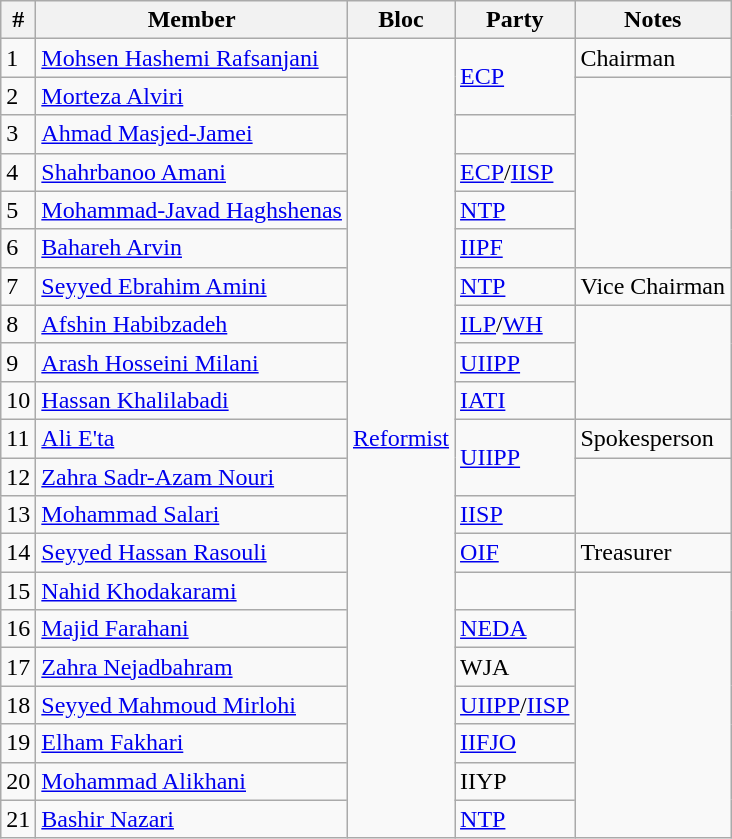<table class=wikitable style=text-align:left>
<tr>
<th>#</th>
<th>Member</th>
<th>Bloc</th>
<th>Party</th>
<th>Notes</th>
</tr>
<tr>
<td>1</td>
<td><a href='#'>Mohsen Hashemi Rafsanjani</a></td>
<td rowspan="21"><a href='#'>Reformist</a></td>
<td rowspan="2"><a href='#'>ECP</a></td>
<td>Chairman</td>
</tr>
<tr>
<td>2</td>
<td><a href='#'>Morteza Alviri</a></td>
<td rowspan="5"></td>
</tr>
<tr>
<td>3</td>
<td><a href='#'>Ahmad Masjed-Jamei</a></td>
<td></td>
</tr>
<tr>
<td>4</td>
<td><a href='#'>Shahrbanoo Amani</a></td>
<td><a href='#'>ECP</a>/<a href='#'>IISP</a></td>
</tr>
<tr>
<td>5</td>
<td><a href='#'>Mohammad-Javad Haghshenas</a></td>
<td><a href='#'>NTP</a></td>
</tr>
<tr>
<td>6</td>
<td><a href='#'>Bahareh Arvin</a></td>
<td><a href='#'>IIPF</a></td>
</tr>
<tr>
<td>7</td>
<td><a href='#'>Seyyed Ebrahim Amini</a></td>
<td><a href='#'>NTP</a></td>
<td>Vice Chairman</td>
</tr>
<tr>
<td>8</td>
<td><a href='#'>Afshin Habibzadeh</a></td>
<td><a href='#'>ILP</a>/<a href='#'>WH</a></td>
<td rowspan="3"></td>
</tr>
<tr>
<td>9</td>
<td><a href='#'>Arash Hosseini Milani</a></td>
<td><a href='#'>UIIPP</a></td>
</tr>
<tr>
<td>10</td>
<td><a href='#'>Hassan Khalilabadi</a></td>
<td><a href='#'>IATI</a></td>
</tr>
<tr>
<td>11</td>
<td><a href='#'>Ali E'ta</a></td>
<td rowspan="2"><a href='#'>UIIPP</a></td>
<td>Spokesperson</td>
</tr>
<tr>
<td>12</td>
<td><a href='#'>Zahra Sadr-Azam Nouri</a></td>
<td rowspan="2"></td>
</tr>
<tr>
<td>13</td>
<td><a href='#'>Mohammad Salari</a></td>
<td><a href='#'>IISP</a></td>
</tr>
<tr>
<td>14</td>
<td><a href='#'>Seyyed Hassan Rasouli</a></td>
<td><a href='#'>OIF</a></td>
<td>Treasurer</td>
</tr>
<tr>
<td>15</td>
<td><a href='#'>Nahid Khodakarami</a></td>
<td></td>
<td rowspan="7"></td>
</tr>
<tr>
<td>16</td>
<td><a href='#'>Majid Farahani</a></td>
<td><a href='#'>NEDA</a></td>
</tr>
<tr>
<td>17</td>
<td><a href='#'>Zahra Nejadbahram</a></td>
<td><abbr>WJA</abbr></td>
</tr>
<tr>
<td>18</td>
<td><a href='#'>Seyyed Mahmoud Mirlohi</a></td>
<td><a href='#'>UIIPP</a>/<a href='#'>IISP</a></td>
</tr>
<tr>
<td>19</td>
<td><a href='#'>Elham Fakhari</a></td>
<td><a href='#'>IIFJO</a></td>
</tr>
<tr>
<td>20</td>
<td><a href='#'>Mohammad Alikhani</a></td>
<td><abbr>IIYP</abbr></td>
</tr>
<tr>
<td>21</td>
<td><a href='#'>Bashir Nazari</a></td>
<td><a href='#'>NTP</a></td>
</tr>
</table>
